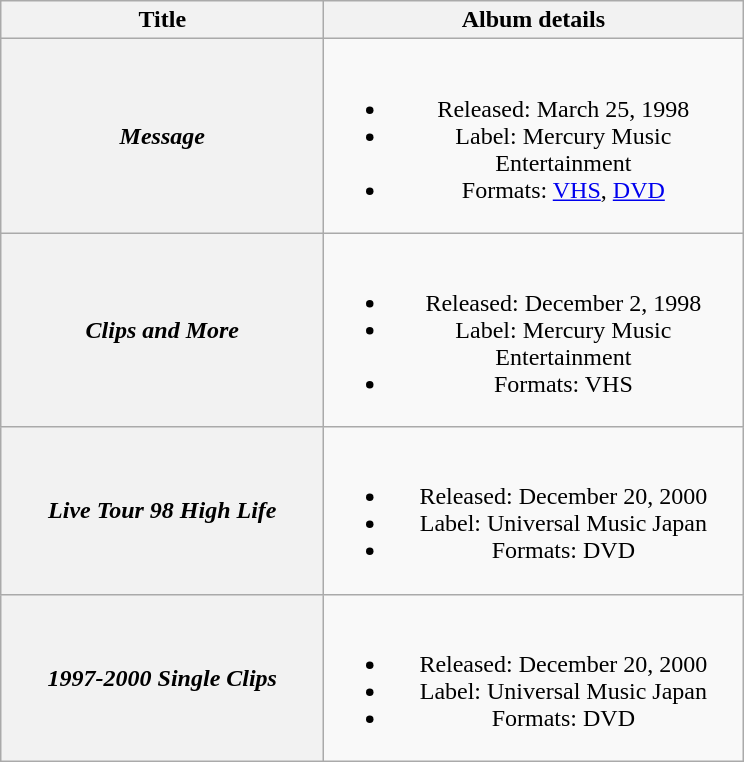<table class="wikitable plainrowheaders" style="text-align:center;">
<tr>
<th scope="col" rowspan="1" style="width:13em;">Title</th>
<th scope="col" rowspan="1" style="width:17em;">Album details</th>
</tr>
<tr>
<th scope="row"><em>Message</em></th>
<td><br><ul><li>Released: March 25, 1998</li><li>Label: Mercury Music Entertainment</li><li>Formats: <a href='#'>VHS</a>, <a href='#'>DVD</a></li></ul></td>
</tr>
<tr>
<th scope="row"><em>Clips and More</em></th>
<td><br><ul><li>Released: December 2, 1998</li><li>Label: Mercury Music Entertainment</li><li>Formats: VHS</li></ul></td>
</tr>
<tr>
<th scope="row"><em>Live Tour 98 High Life</em></th>
<td><br><ul><li>Released: December 20, 2000</li><li>Label: Universal Music Japan</li><li>Formats: DVD</li></ul></td>
</tr>
<tr>
<th scope="row"><em>1997-2000 Single Clips</em></th>
<td><br><ul><li>Released: December 20, 2000</li><li>Label: Universal Music Japan</li><li>Formats: DVD</li></ul></td>
</tr>
</table>
